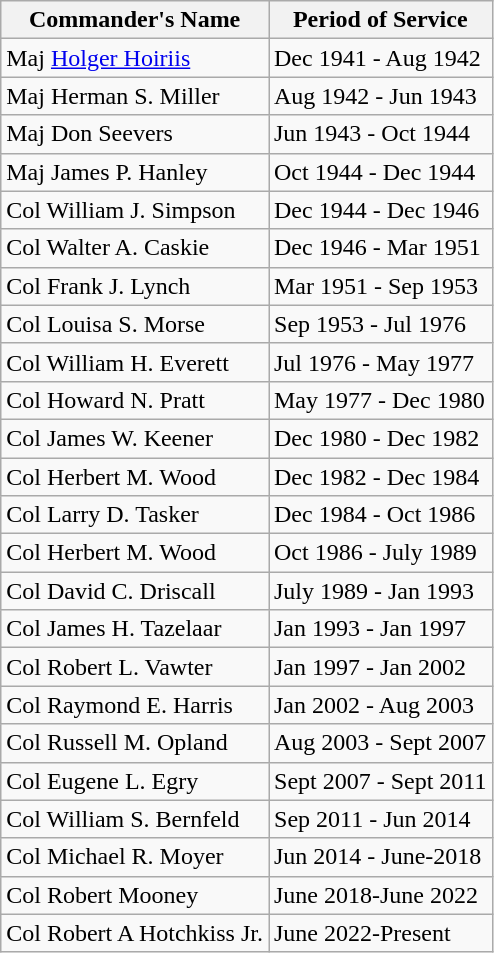<table class="wikitable">
<tr>
<th>Commander's Name</th>
<th>Period of Service</th>
</tr>
<tr>
<td>Maj <a href='#'>Holger Hoiriis</a></td>
<td>Dec 1941 - Aug 1942</td>
</tr>
<tr>
<td>Maj Herman S. Miller</td>
<td>Aug 1942 - Jun 1943</td>
</tr>
<tr>
<td>Maj Don Seevers</td>
<td>Jun 1943 - Oct 1944</td>
</tr>
<tr>
<td>Maj James P. Hanley</td>
<td>Oct 1944 - Dec 1944</td>
</tr>
<tr>
<td>Col William J. Simpson</td>
<td>Dec  1944 - Dec 1946</td>
</tr>
<tr>
<td>Col Walter A. Caskie</td>
<td>Dec 1946 - Mar 1951</td>
</tr>
<tr>
<td>Col Frank J. Lynch</td>
<td>Mar 1951 - Sep 1953</td>
</tr>
<tr>
<td>Col Louisa S. Morse</td>
<td>Sep 1953 - Jul 1976</td>
</tr>
<tr>
<td>Col William H. Everett</td>
<td>Jul 1976 - May 1977</td>
</tr>
<tr>
<td>Col Howard N. Pratt</td>
<td>May 1977 - Dec 1980</td>
</tr>
<tr>
<td>Col James W. Keener</td>
<td>Dec 1980 - Dec 1982</td>
</tr>
<tr>
<td>Col Herbert M. Wood</td>
<td>Dec 1982 - Dec 1984</td>
</tr>
<tr>
<td>Col Larry D. Tasker</td>
<td>Dec 1984 - Oct 1986</td>
</tr>
<tr>
<td>Col Herbert M. Wood</td>
<td>Oct 1986 - July 1989</td>
</tr>
<tr>
<td>Col David C. Driscall</td>
<td>July 1989 - Jan 1993</td>
</tr>
<tr>
<td>Col James H. Tazelaar</td>
<td>Jan 1993 - Jan 1997</td>
</tr>
<tr>
<td>Col Robert L. Vawter</td>
<td>Jan 1997 - Jan 2002</td>
</tr>
<tr>
<td>Col Raymond E. Harris</td>
<td>Jan 2002 - Aug 2003</td>
</tr>
<tr>
<td>Col Russell M. Opland</td>
<td>Aug 2003 - Sept 2007</td>
</tr>
<tr>
<td>Col Eugene L. Egry</td>
<td>Sept 2007 - Sept 2011</td>
</tr>
<tr>
<td>Col William S. Bernfeld</td>
<td>Sep 2011 - Jun 2014</td>
</tr>
<tr>
<td>Col Michael R. Moyer</td>
<td>Jun 2014 - June-2018</td>
</tr>
<tr>
<td>Col Robert Mooney</td>
<td>June 2018-June 2022</td>
</tr>
<tr>
<td>Col Robert A Hotchkiss Jr.</td>
<td>June 2022-Present</td>
</tr>
</table>
